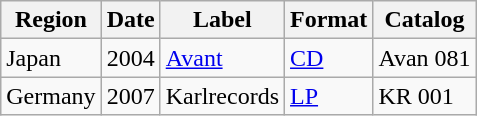<table class="wikitable">
<tr>
<th>Region</th>
<th>Date</th>
<th>Label</th>
<th>Format</th>
<th>Catalog</th>
</tr>
<tr>
<td>Japan</td>
<td>2004</td>
<td><a href='#'>Avant</a></td>
<td><a href='#'>CD</a></td>
<td>Avan 081</td>
</tr>
<tr>
<td>Germany</td>
<td>2007</td>
<td>Karlrecords</td>
<td><a href='#'>LP</a></td>
<td>KR 001</td>
</tr>
</table>
